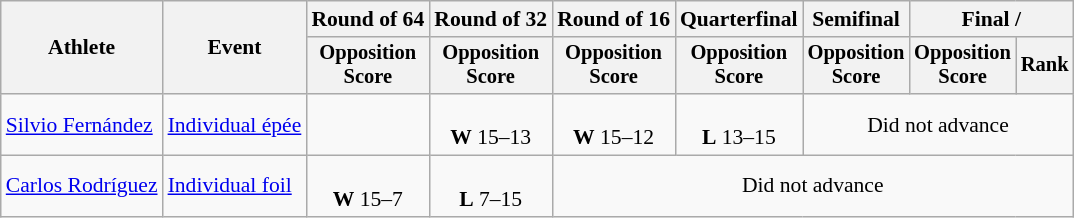<table class="wikitable" style="font-size:90%">
<tr>
<th rowspan="2">Athlete</th>
<th rowspan="2">Event</th>
<th>Round of 64</th>
<th>Round of 32</th>
<th>Round of 16</th>
<th>Quarterfinal</th>
<th>Semifinal</th>
<th colspan=2>Final / </th>
</tr>
<tr style="font-size:95%">
<th>Opposition <br> Score</th>
<th>Opposition <br> Score</th>
<th>Opposition <br> Score</th>
<th>Opposition <br> Score</th>
<th>Opposition <br> Score</th>
<th>Opposition <br> Score</th>
<th>Rank</th>
</tr>
<tr align=center>
<td align=left><a href='#'>Silvio Fernández</a></td>
<td align=left><a href='#'>Individual épée</a></td>
<td></td>
<td><br><strong>W</strong> 15–13</td>
<td><br><strong>W</strong> 15–12</td>
<td><br><strong>L</strong> 13–15</td>
<td colspan=3>Did not advance</td>
</tr>
<tr align=center>
<td align=left><a href='#'>Carlos Rodríguez</a></td>
<td align=left><a href='#'>Individual foil</a></td>
<td><br><strong>W</strong> 15–7</td>
<td><br><strong>L</strong> 7–15</td>
<td colspan=5>Did not advance</td>
</tr>
</table>
